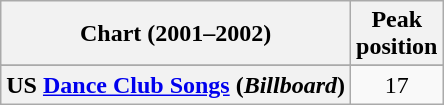<table class="wikitable sortable plainrowheaders" style="text-align:center">
<tr>
<th scope="col">Chart (2001–2002)</th>
<th scope="col">Peak<br>position</th>
</tr>
<tr>
</tr>
<tr>
<th scope="row">US <a href='#'>Dance Club Songs</a> (<em>Billboard</em>)</th>
<td>17</td>
</tr>
</table>
